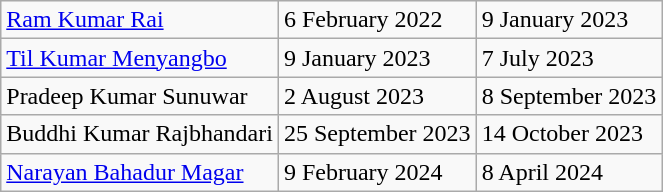<table class=wikitable>
<tr>
<td><a href='#'>Ram Kumar Rai</a></td>
<td>6 February 2022</td>
<td>9 January 2023</td>
</tr>
<tr>
<td><a href='#'>Til Kumar Menyangbo</a></td>
<td>9 January 2023</td>
<td>7 July 2023</td>
</tr>
<tr>
<td>Pradeep Kumar Sunuwar</td>
<td>2 August 2023</td>
<td>8 September 2023</td>
</tr>
<tr>
<td>Buddhi Kumar Rajbhandari</td>
<td>25 September 2023</td>
<td>14 October 2023</td>
</tr>
<tr>
<td><a href='#'>Narayan Bahadur Magar</a></td>
<td>9 February 2024</td>
<td>8 April 2024</td>
</tr>
</table>
